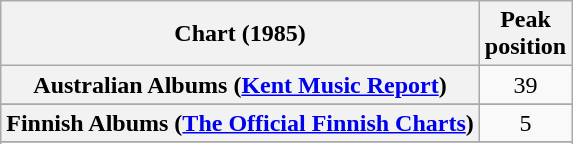<table class="wikitable sortable plainrowheaders">
<tr>
<th>Chart (1985)</th>
<th>Peak<br>position</th>
</tr>
<tr>
<th scope="row">Australian Albums (<a href='#'>Kent Music Report</a>)</th>
<td align="center">39</td>
</tr>
<tr>
</tr>
<tr>
<th scope="row">Finnish Albums (<a href='#'>The Official Finnish Charts</a>)</th>
<td align="center">5</td>
</tr>
<tr>
</tr>
<tr>
</tr>
<tr>
</tr>
<tr>
</tr>
<tr>
</tr>
</table>
